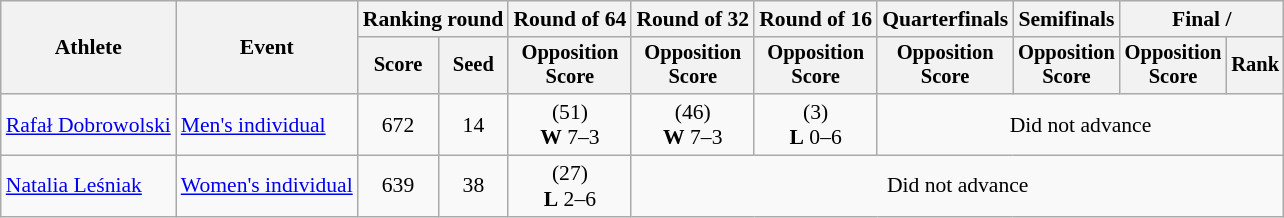<table class="wikitable" style="font-size:90%">
<tr>
<th rowspan="2">Athlete</th>
<th rowspan="2">Event</th>
<th colspan="2">Ranking round</th>
<th>Round of 64</th>
<th>Round of 32</th>
<th>Round of 16</th>
<th>Quarterfinals</th>
<th>Semifinals</th>
<th colspan="2">Final / </th>
</tr>
<tr style="font-size:95%">
<th>Score</th>
<th>Seed</th>
<th>Opposition<br>Score</th>
<th>Opposition<br>Score</th>
<th>Opposition<br>Score</th>
<th>Opposition<br>Score</th>
<th>Opposition<br>Score</th>
<th>Opposition<br>Score</th>
<th>Rank</th>
</tr>
<tr align=center>
<td align=left><a href='#'>Rafał Dobrowolski</a></td>
<td align=left><a href='#'>Men's individual</a></td>
<td>672</td>
<td>14</td>
<td> (51) <br><strong>W</strong> 7–3</td>
<td> (46) <br><strong>W</strong> 7–3</td>
<td> (3) <br><strong>L</strong> 0–6</td>
<td colspan=4>Did not advance</td>
</tr>
<tr align=center>
<td align=left><a href='#'>Natalia Leśniak</a></td>
<td align=left><a href='#'>Women's individual</a></td>
<td>639</td>
<td>38</td>
<td> (27)<br><strong>L</strong> 2–6</td>
<td colspan=6>Did not advance</td>
</tr>
</table>
